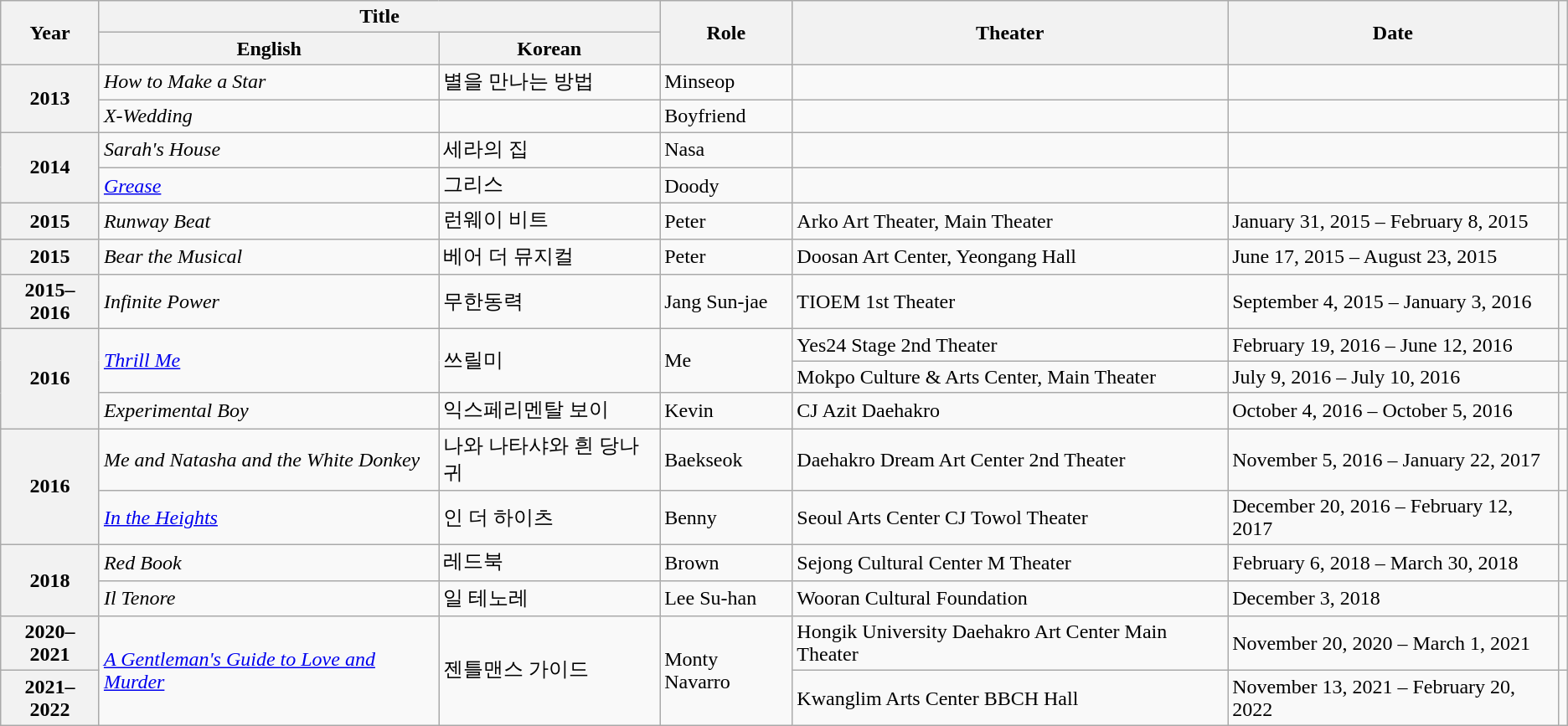<table class="wikitable plainrowheaders sortable">
<tr>
<th rowspan="2" scope="col">Year</th>
<th colspan="2" scope="col">Title</th>
<th rowspan="2" scope="col">Role</th>
<th rowspan="2" scope="col">Theater</th>
<th rowspan="2" scope="col" class="sortable">Date</th>
<th rowspan="2" scope="col" class="unsortable"></th>
</tr>
<tr>
<th>English</th>
<th>Korean</th>
</tr>
<tr>
<th scope="row" rowspan="2">2013</th>
<td><em>How to Make a Star</em></td>
<td>별을 만나는 방법</td>
<td>Minseop</td>
<td></td>
<td></td>
<td></td>
</tr>
<tr>
<td><em>X-Wedding</em></td>
<td></td>
<td>Boyfriend</td>
<td></td>
<td></td>
<td></td>
</tr>
<tr>
<th scope="row" rowspan="2">2014</th>
<td><em>Sarah's House</em></td>
<td>세라의 집</td>
<td>Nasa</td>
<td></td>
<td></td>
<td></td>
</tr>
<tr>
<td><em><a href='#'>Grease</a></em></td>
<td>그리스</td>
<td>Doody</td>
<td></td>
<td></td>
<td></td>
</tr>
<tr>
<th scope="row">2015</th>
<td><em>Runway Beat</em></td>
<td>런웨이 비트</td>
<td>Peter</td>
<td>Arko Art Theater, Main Theater</td>
<td>January 31, 2015 – February 8, 2015</td>
<td></td>
</tr>
<tr>
<th scope="row">2015</th>
<td><em>Bear the Musical</em></td>
<td>베어 더 뮤지컬</td>
<td>Peter</td>
<td>Doosan Art Center, Yeongang Hall</td>
<td>June 17, 2015 – August 23, 2015</td>
<td></td>
</tr>
<tr>
<th scope="row">2015–2016</th>
<td><em>Infinite Power</em></td>
<td>무한동력</td>
<td>Jang Sun-jae</td>
<td>TIOEM 1st Theater</td>
<td>September 4, 2015 – January 3, 2016</td>
<td></td>
</tr>
<tr>
<th scope="row" rowspan="3">2016</th>
<td rowspan="2"><em><a href='#'>Thrill Me</a></em></td>
<td rowspan="2">쓰릴미</td>
<td rowspan="2">Me</td>
<td>Yes24 Stage 2nd Theater</td>
<td>February 19, 2016 – June 12, 2016</td>
<td></td>
</tr>
<tr>
<td>Mokpo Culture & Arts Center, Main Theater</td>
<td>July 9, 2016 – July 10, 2016</td>
<td></td>
</tr>
<tr>
<td><em>Experimental Boy</em></td>
<td>익스페리멘탈 보이</td>
<td>Kevin</td>
<td>CJ Azit Daehakro</td>
<td>October 4, 2016 – October 5, 2016</td>
<td></td>
</tr>
<tr>
<th scope="row" rowspan="2">2016</th>
<td><em>Me and Natasha and the White Donkey</em></td>
<td>나와 나타샤와 흰 당나귀</td>
<td>Baekseok</td>
<td>Daehakro Dream Art Center 2nd Theater</td>
<td>November 5, 2016 – January 22, 2017</td>
<td></td>
</tr>
<tr>
<td><em><a href='#'>In the Heights</a></em></td>
<td>인 더 하이츠</td>
<td>Benny</td>
<td>Seoul Arts Center CJ Towol Theater</td>
<td>December 20, 2016 – February 12, 2017</td>
<td></td>
</tr>
<tr>
<th scope="row" rowspan="2">2018</th>
<td><em>Red Book</em></td>
<td>레드북</td>
<td>Brown</td>
<td>Sejong Cultural Center M Theater</td>
<td>February 6, 2018 – March 30, 2018</td>
<td></td>
</tr>
<tr>
<td><em>Il Tenore</em></td>
<td>일 테노레</td>
<td>Lee Su-han</td>
<td>Wooran Cultural Foundation</td>
<td>December 3, 2018</td>
<td></td>
</tr>
<tr>
<th scope="row">2020–2021</th>
<td rowspan="2"><em><a href='#'>A Gentleman's Guide to Love and Murder</a></em></td>
<td rowspan="2">젠틀맨스 가이드</td>
<td rowspan="2">Monty Navarro</td>
<td>Hongik University Daehakro Art Center Main Theater</td>
<td>November 20, 2020 – March 1, 2021</td>
<td></td>
</tr>
<tr>
<th scope="row">2021–2022</th>
<td>Kwanglim Arts Center BBCH Hall</td>
<td>November 13, 2021 – February 20, 2022</td>
<td></td>
</tr>
</table>
